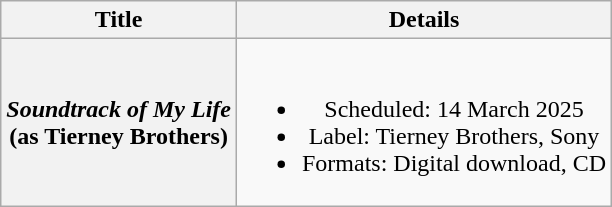<table class="wikitable plainrowheaders" style="text-align:center;">
<tr>
<th>Title</th>
<th>Details</th>
</tr>
<tr>
<th scope="row"><em>Soundtrack of My Life</em> <br>(as Tierney Brothers)</th>
<td><br><ul><li>Scheduled: 14 March 2025</li><li>Label: Tierney Brothers, Sony</li><li>Formats: Digital download, CD</li></ul></td>
</tr>
</table>
